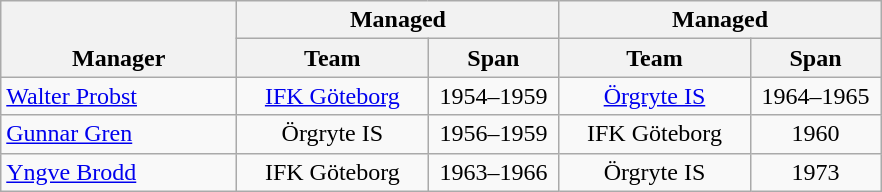<table class="wikitable" style="text-align: center">
<tr>
<th rowspan="2" valign="bottom" width="150">Manager</th>
<th colspan="2">Managed</th>
<th colspan="2">Managed</th>
</tr>
<tr>
<th width="120">Team</th>
<th width="80">Span</th>
<th width="120">Team</th>
<th width="80">Span</th>
</tr>
<tr>
<td align="left"><a href='#'>Walter Probst</a></td>
<td><a href='#'>IFK Göteborg</a></td>
<td>1954–1959</td>
<td><a href='#'>Örgryte IS</a></td>
<td>1964–1965</td>
</tr>
<tr>
<td align="left"><a href='#'>Gunnar Gren</a></td>
<td>Örgryte IS</td>
<td>1956–1959</td>
<td>IFK Göteborg</td>
<td>1960</td>
</tr>
<tr>
<td align="left"><a href='#'>Yngve Brodd</a></td>
<td>IFK Göteborg</td>
<td>1963–1966</td>
<td>Örgryte IS</td>
<td>1973</td>
</tr>
</table>
